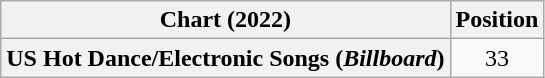<table class="wikitable plainrowheaders" style="text-align:center">
<tr>
<th scope="col">Chart (2022)</th>
<th scope="col">Position</th>
</tr>
<tr>
<th scope="row">US Hot Dance/Electronic Songs (<em>Billboard</em>)</th>
<td>33</td>
</tr>
</table>
